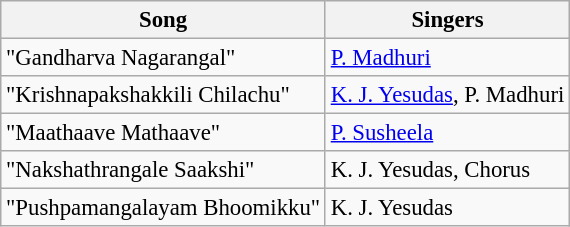<table class="wikitable" style="font-size:95%;">
<tr>
<th>Song</th>
<th>Singers</th>
</tr>
<tr>
<td>"Gandharva Nagarangal"</td>
<td><a href='#'>P. Madhuri</a></td>
</tr>
<tr>
<td>"Krishnapakshakkili Chilachu"</td>
<td><a href='#'>K. J. Yesudas</a>, P. Madhuri</td>
</tr>
<tr>
<td>"Maathaave Mathaave"</td>
<td><a href='#'>P. Susheela</a></td>
</tr>
<tr>
<td>"Nakshathrangale Saakshi"</td>
<td>K. J. Yesudas, Chorus</td>
</tr>
<tr>
<td>"Pushpamangalayam Bhoomikku"</td>
<td>K. J. Yesudas</td>
</tr>
</table>
